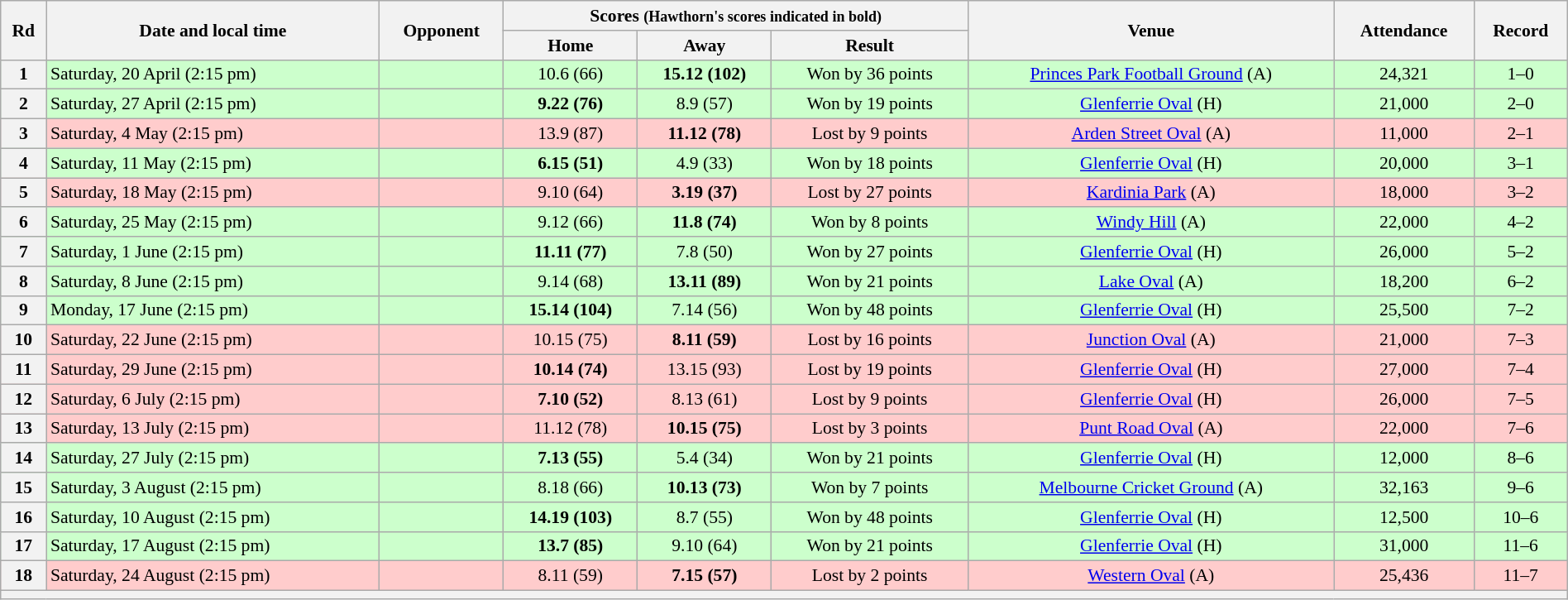<table class="wikitable" style="font-size:90%; text-align:center; width: 100%; margin-left: auto; margin-right: auto">
<tr>
<th rowspan="2">Rd</th>
<th rowspan="2">Date and local time</th>
<th rowspan="2">Opponent</th>
<th colspan="3">Scores <small>(Hawthorn's scores indicated in bold)</small></th>
<th rowspan="2">Venue</th>
<th rowspan="2">Attendance</th>
<th rowspan="2">Record</th>
</tr>
<tr>
<th>Home</th>
<th>Away</th>
<th>Result</th>
</tr>
<tr style="background:#cfc">
<th>1</th>
<td align=left>Saturday, 20 April (2:15 pm)</td>
<td align=left></td>
<td>10.6 (66)</td>
<td><strong>15.12 (102)</strong></td>
<td>Won by 36 points</td>
<td><a href='#'>Princes Park Football Ground</a> (A)</td>
<td>24,321</td>
<td>1–0</td>
</tr>
<tr style="background:#cfc">
<th>2</th>
<td align=left>Saturday, 27 April (2:15 pm)</td>
<td align=left></td>
<td><strong>9.22 (76)</strong></td>
<td>8.9 (57)</td>
<td>Won by 19 points</td>
<td><a href='#'>Glenferrie Oval</a> (H)</td>
<td>21,000</td>
<td>2–0</td>
</tr>
<tr style="background:#fcc;">
<th>3</th>
<td align=left>Saturday, 4 May (2:15 pm)</td>
<td align=left></td>
<td>13.9 (87)</td>
<td><strong>11.12 (78)</strong></td>
<td>Lost by 9 points</td>
<td><a href='#'>Arden Street Oval</a> (A)</td>
<td>11,000</td>
<td>2–1</td>
</tr>
<tr style="background:#cfc">
<th>4</th>
<td align=left>Saturday, 11 May (2:15 pm)</td>
<td align=left></td>
<td><strong>6.15 (51)</strong></td>
<td>4.9 (33)</td>
<td>Won by 18 points</td>
<td><a href='#'>Glenferrie Oval</a> (H)</td>
<td>20,000</td>
<td>3–1</td>
</tr>
<tr style="background:#fcc;">
<th>5</th>
<td align=left>Saturday, 18 May (2:15 pm)</td>
<td align=left></td>
<td>9.10 (64)</td>
<td><strong>3.19 (37)</strong></td>
<td>Lost by 27 points</td>
<td><a href='#'>Kardinia Park</a> (A)</td>
<td>18,000</td>
<td>3–2</td>
</tr>
<tr style="background:#cfc">
<th>6</th>
<td align=left>Saturday, 25 May (2:15 pm)</td>
<td align=left></td>
<td>9.12 (66)</td>
<td><strong>11.8 (74)</strong></td>
<td>Won by 8 points</td>
<td><a href='#'>Windy Hill</a> (A)</td>
<td>22,000</td>
<td>4–2</td>
</tr>
<tr style="background:#cfc">
<th>7</th>
<td align=left>Saturday, 1 June (2:15 pm)</td>
<td align=left></td>
<td><strong>11.11 (77)</strong></td>
<td>7.8 (50)</td>
<td>Won by 27 points</td>
<td><a href='#'>Glenferrie Oval</a> (H)</td>
<td>26,000</td>
<td>5–2</td>
</tr>
<tr style="background:#cfc">
<th>8</th>
<td align=left>Saturday, 8 June (2:15 pm)</td>
<td align=left></td>
<td>9.14 (68)</td>
<td><strong>13.11 (89)</strong></td>
<td>Won by 21 points</td>
<td><a href='#'>Lake Oval</a> (A)</td>
<td>18,200</td>
<td>6–2</td>
</tr>
<tr style="background:#cfc">
<th>9</th>
<td align=left>Monday, 17 June (2:15 pm)</td>
<td align=left></td>
<td><strong>15.14 (104)</strong></td>
<td>7.14 (56)</td>
<td>Won by 48 points</td>
<td><a href='#'>Glenferrie Oval</a> (H)</td>
<td>25,500</td>
<td>7–2</td>
</tr>
<tr style="background:#fcc;">
<th>10</th>
<td align=left>Saturday, 22 June (2:15 pm)</td>
<td align=left></td>
<td>10.15 (75)</td>
<td><strong>8.11 (59)</strong></td>
<td>Lost by 16 points</td>
<td><a href='#'>Junction Oval</a> (A)</td>
<td>21,000</td>
<td>7–3</td>
</tr>
<tr style="background:#fcc;">
<th>11</th>
<td align=left>Saturday, 29 June (2:15 pm)</td>
<td align=left></td>
<td><strong>10.14 (74)</strong></td>
<td>13.15 (93)</td>
<td>Lost by 19 points</td>
<td><a href='#'>Glenferrie Oval</a> (H)</td>
<td>27,000</td>
<td>7–4</td>
</tr>
<tr style="background:#fcc;">
<th>12</th>
<td align=left>Saturday, 6 July (2:15 pm)</td>
<td align=left></td>
<td><strong>7.10 (52)</strong></td>
<td>8.13 (61)</td>
<td>Lost by 9 points</td>
<td><a href='#'>Glenferrie Oval</a> (H)</td>
<td>26,000</td>
<td>7–5</td>
</tr>
<tr style="background:#fcc;">
<th>13</th>
<td align=left>Saturday, 13 July (2:15 pm)</td>
<td align=left></td>
<td>11.12 (78)</td>
<td><strong>10.15 (75)</strong></td>
<td>Lost by 3 points</td>
<td><a href='#'>Punt Road Oval</a> (A)</td>
<td>22,000</td>
<td>7–6</td>
</tr>
<tr style="background:#cfc">
<th>14</th>
<td align=left>Saturday, 27 July (2:15 pm)</td>
<td align=left></td>
<td><strong>7.13 (55)</strong></td>
<td>5.4 (34)</td>
<td>Won by 21 points</td>
<td><a href='#'>Glenferrie Oval</a> (H)</td>
<td>12,000</td>
<td>8–6</td>
</tr>
<tr style="background:#cfc">
<th>15</th>
<td align=left>Saturday, 3 August (2:15 pm)</td>
<td align=left></td>
<td>8.18 (66)</td>
<td><strong>10.13 (73)</strong></td>
<td>Won by 7 points</td>
<td><a href='#'>Melbourne Cricket Ground</a> (A)</td>
<td>32,163</td>
<td>9–6</td>
</tr>
<tr style="background:#cfc">
<th>16</th>
<td align=left>Saturday, 10 August (2:15 pm)</td>
<td align=left></td>
<td><strong>14.19 (103)</strong></td>
<td>8.7 (55)</td>
<td>Won by 48 points</td>
<td><a href='#'>Glenferrie Oval</a> (H)</td>
<td>12,500</td>
<td>10–6</td>
</tr>
<tr style="background:#cfc">
<th>17</th>
<td align=left>Saturday, 17 August (2:15 pm)</td>
<td align=left></td>
<td><strong>13.7 (85)</strong></td>
<td>9.10 (64)</td>
<td>Won by 21 points</td>
<td><a href='#'>Glenferrie Oval</a> (H)</td>
<td>31,000</td>
<td>11–6</td>
</tr>
<tr style="background:#fcc;">
<th>18</th>
<td align=left>Saturday, 24 August (2:15 pm)</td>
<td align=left></td>
<td>8.11 (59)</td>
<td><strong>7.15 (57)</strong></td>
<td>Lost by 2 points</td>
<td><a href='#'>Western Oval</a> (A)</td>
<td>25,436</td>
<td>11–7</td>
</tr>
<tr>
<th colspan=9></th>
</tr>
</table>
